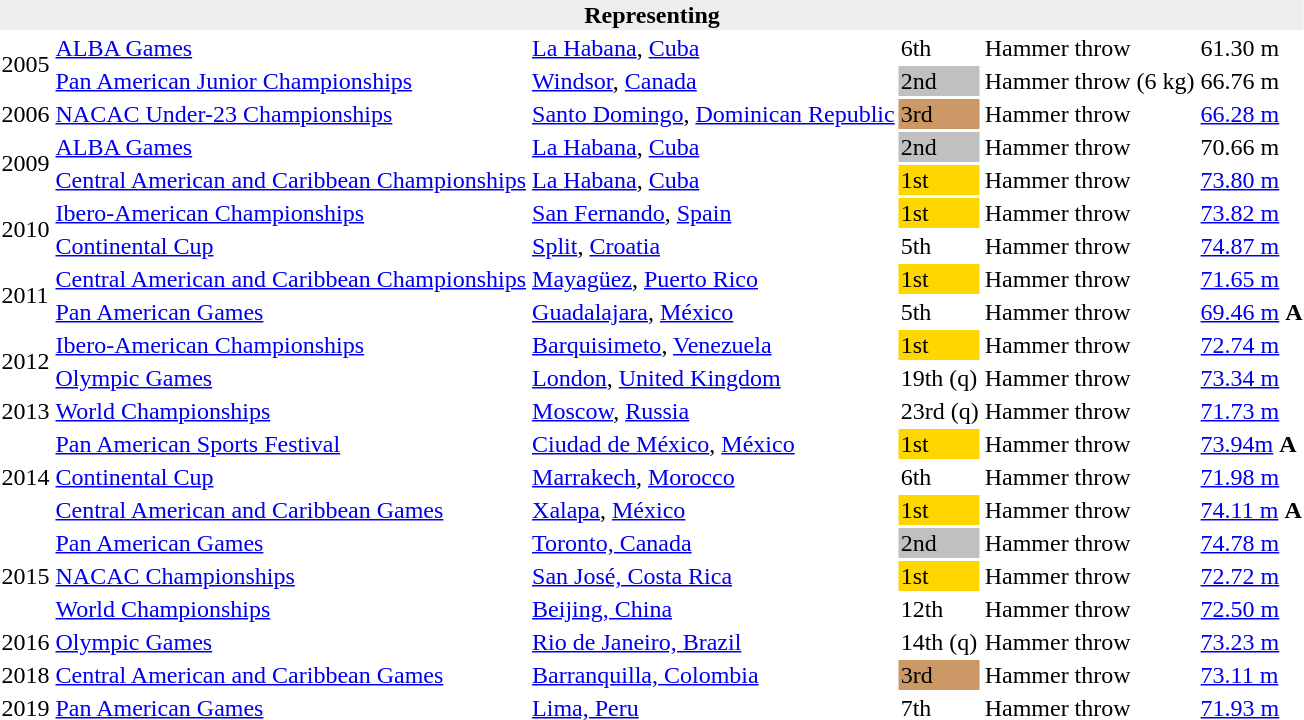<table>
<tr>
<th bgcolor="#eeeeee" colspan="6">Representing </th>
</tr>
<tr>
<td rowspan=2>2005</td>
<td><a href='#'>ALBA Games</a></td>
<td><a href='#'>La Habana</a>, <a href='#'>Cuba</a></td>
<td>6th</td>
<td>Hammer throw</td>
<td>61.30 m</td>
</tr>
<tr>
<td><a href='#'>Pan American Junior Championships</a></td>
<td><a href='#'>Windsor</a>, <a href='#'>Canada</a></td>
<td bgcolor=silver>2nd</td>
<td>Hammer throw (6 kg)</td>
<td>66.76 m</td>
</tr>
<tr>
<td>2006</td>
<td><a href='#'>NACAC Under-23 Championships</a></td>
<td><a href='#'>Santo Domingo</a>, <a href='#'>Dominican Republic</a></td>
<td bgcolor=cc9966>3rd</td>
<td>Hammer throw</td>
<td><a href='#'>66.28 m</a></td>
</tr>
<tr>
<td rowspan=2>2009</td>
<td><a href='#'>ALBA Games</a></td>
<td><a href='#'>La Habana</a>, <a href='#'>Cuba</a></td>
<td bgcolor=silver>2nd</td>
<td>Hammer throw</td>
<td>70.66 m</td>
</tr>
<tr>
<td><a href='#'>Central American and Caribbean Championships</a></td>
<td><a href='#'>La Habana</a>, <a href='#'>Cuba</a></td>
<td bgcolor=gold>1st</td>
<td>Hammer throw</td>
<td><a href='#'>73.80 m</a></td>
</tr>
<tr>
<td rowspan=2>2010</td>
<td><a href='#'>Ibero-American Championships</a></td>
<td><a href='#'>San Fernando</a>, <a href='#'>Spain</a></td>
<td bgcolor=gold>1st</td>
<td>Hammer throw</td>
<td><a href='#'>73.82 m</a></td>
</tr>
<tr>
<td><a href='#'>Continental Cup</a></td>
<td><a href='#'>Split</a>, <a href='#'>Croatia</a></td>
<td>5th</td>
<td>Hammer throw</td>
<td><a href='#'>74.87 m</a></td>
</tr>
<tr>
<td rowspan=2>2011</td>
<td><a href='#'>Central American and Caribbean Championships</a></td>
<td><a href='#'>Mayagüez</a>, <a href='#'>Puerto Rico</a></td>
<td bgcolor=gold>1st</td>
<td>Hammer throw</td>
<td><a href='#'>71.65 m</a></td>
</tr>
<tr>
<td><a href='#'>Pan American Games</a></td>
<td><a href='#'>Guadalajara</a>, <a href='#'>México</a></td>
<td>5th</td>
<td>Hammer throw</td>
<td><a href='#'>69.46 m</a> <strong>A</strong></td>
</tr>
<tr>
<td rowspan=2>2012</td>
<td><a href='#'>Ibero-American Championships</a></td>
<td><a href='#'>Barquisimeto</a>, <a href='#'>Venezuela</a></td>
<td bgcolor=gold>1st</td>
<td>Hammer throw</td>
<td><a href='#'>72.74 m</a></td>
</tr>
<tr>
<td><a href='#'>Olympic Games</a></td>
<td><a href='#'>London</a>, <a href='#'>United Kingdom</a></td>
<td>19th (q)</td>
<td>Hammer throw</td>
<td><a href='#'>73.34 m</a></td>
</tr>
<tr>
<td>2013</td>
<td><a href='#'>World Championships</a></td>
<td><a href='#'>Moscow</a>, <a href='#'>Russia</a></td>
<td>23rd (q)</td>
<td>Hammer throw</td>
<td><a href='#'>71.73 m</a></td>
</tr>
<tr>
<td rowspan=3>2014</td>
<td><a href='#'>Pan American Sports Festival</a></td>
<td><a href='#'>Ciudad de México</a>, <a href='#'>México</a></td>
<td bgcolor=gold>1st</td>
<td>Hammer throw</td>
<td><a href='#'>73.94m</a> <strong>A</strong></td>
</tr>
<tr>
<td><a href='#'>Continental Cup</a></td>
<td><a href='#'>Marrakech</a>, <a href='#'>Morocco</a></td>
<td>6th</td>
<td>Hammer throw</td>
<td><a href='#'>71.98 m</a></td>
</tr>
<tr>
<td><a href='#'>Central American and Caribbean Games</a></td>
<td><a href='#'>Xalapa</a>, <a href='#'>México</a></td>
<td bgcolor=gold>1st</td>
<td>Hammer throw</td>
<td><a href='#'>74.11 m</a> <strong>A</strong></td>
</tr>
<tr>
<td rowspan=3>2015</td>
<td><a href='#'>Pan American Games</a></td>
<td><a href='#'>Toronto, Canada</a></td>
<td bgcolor=silver>2nd</td>
<td>Hammer throw</td>
<td><a href='#'>74.78 m</a></td>
</tr>
<tr>
<td><a href='#'>NACAC Championships</a></td>
<td><a href='#'>San José, Costa Rica</a></td>
<td bgcolor=gold>1st</td>
<td>Hammer throw</td>
<td><a href='#'>72.72 m</a></td>
</tr>
<tr>
<td><a href='#'>World Championships</a></td>
<td><a href='#'>Beijing, China</a></td>
<td>12th</td>
<td>Hammer throw</td>
<td><a href='#'>72.50 m</a></td>
</tr>
<tr>
<td>2016</td>
<td><a href='#'>Olympic Games</a></td>
<td><a href='#'>Rio de Janeiro, Brazil</a></td>
<td>14th (q)</td>
<td>Hammer throw</td>
<td><a href='#'>73.23 m</a></td>
</tr>
<tr>
<td>2018</td>
<td><a href='#'>Central American and Caribbean Games</a></td>
<td><a href='#'>Barranquilla, Colombia</a></td>
<td bgcolor=cc9966>3rd</td>
<td>Hammer throw</td>
<td><a href='#'>73.11 m</a></td>
</tr>
<tr>
<td>2019</td>
<td><a href='#'>Pan American Games</a></td>
<td><a href='#'>Lima, Peru</a></td>
<td>7th</td>
<td>Hammer throw</td>
<td><a href='#'>71.93 m</a></td>
</tr>
</table>
